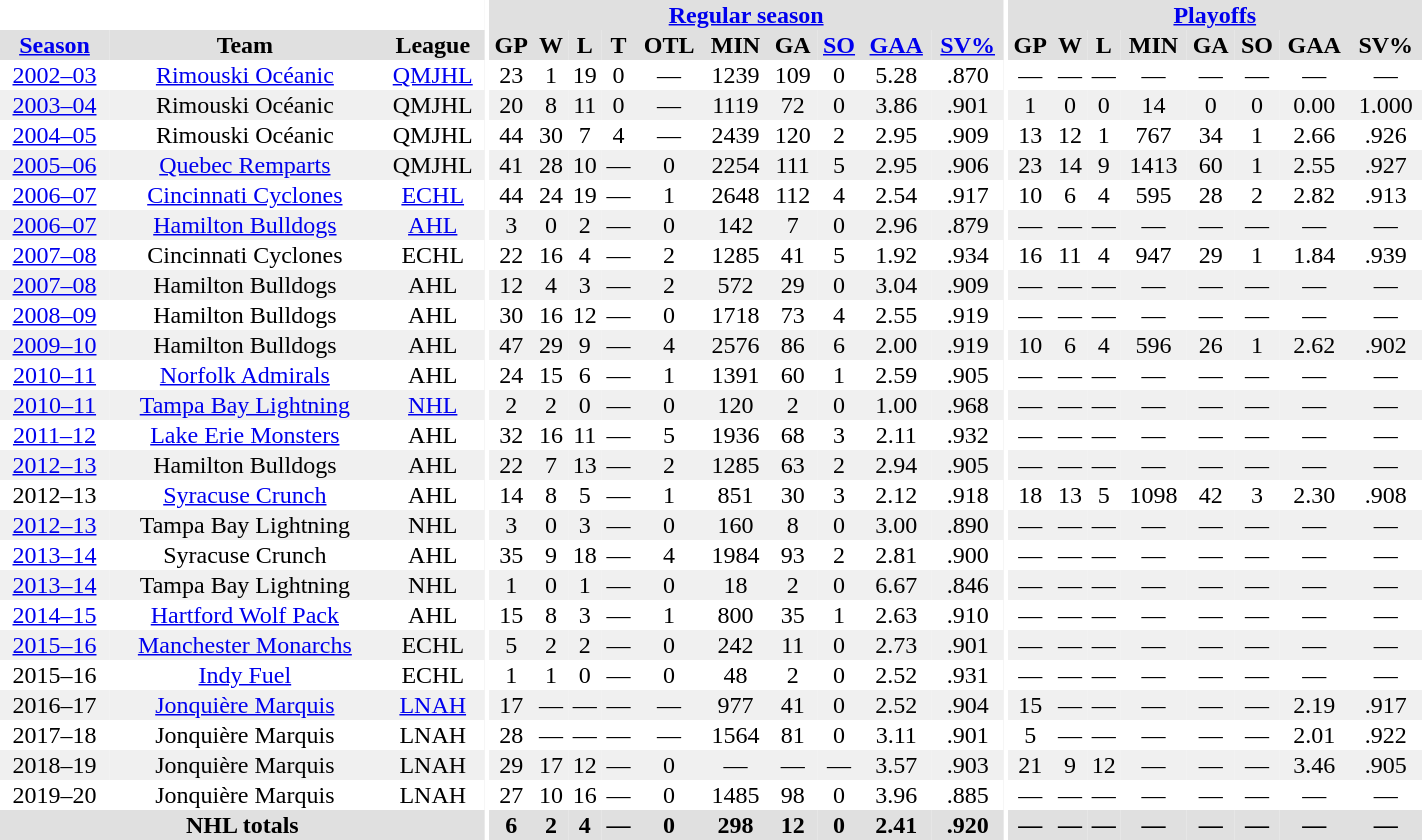<table border="0" cellpadding="1" cellspacing="0" style="width:75%; text-align:center;">
<tr bgcolor="#e0e0e0">
<th colspan="3" bgcolor="#ffffff"></th>
<th rowspan="99" bgcolor="#ffffff"></th>
<th colspan="10" bgcolor="#e0e0e0"><a href='#'>Regular season</a></th>
<th rowspan="99" bgcolor="#ffffff"></th>
<th colspan="8" bgcolor="#e0e0e0"><a href='#'>Playoffs</a></th>
</tr>
<tr bgcolor="#e0e0e0">
<th><a href='#'>Season</a></th>
<th>Team</th>
<th>League</th>
<th>GP</th>
<th>W</th>
<th>L</th>
<th>T</th>
<th>OTL</th>
<th>MIN</th>
<th>GA</th>
<th><a href='#'>SO</a></th>
<th><a href='#'>GAA</a></th>
<th><a href='#'>SV%</a></th>
<th>GP</th>
<th>W</th>
<th>L</th>
<th>MIN</th>
<th>GA</th>
<th>SO</th>
<th>GAA</th>
<th>SV%</th>
</tr>
<tr>
<td><a href='#'>2002–03</a></td>
<td><a href='#'>Rimouski Océanic</a></td>
<td><a href='#'>QMJHL</a></td>
<td>23</td>
<td>1</td>
<td>19</td>
<td>0</td>
<td>—</td>
<td>1239</td>
<td>109</td>
<td>0</td>
<td>5.28</td>
<td>.870</td>
<td>—</td>
<td>—</td>
<td>—</td>
<td>—</td>
<td>—</td>
<td>—</td>
<td>—</td>
<td>—</td>
</tr>
<tr bgcolor="#f0f0f0">
<td><a href='#'>2003–04</a></td>
<td>Rimouski Océanic</td>
<td>QMJHL</td>
<td>20</td>
<td>8</td>
<td>11</td>
<td>0</td>
<td>—</td>
<td>1119</td>
<td>72</td>
<td>0</td>
<td>3.86</td>
<td>.901</td>
<td>1</td>
<td>0</td>
<td>0</td>
<td>14</td>
<td>0</td>
<td>0</td>
<td>0.00</td>
<td>1.000</td>
</tr>
<tr>
<td><a href='#'>2004–05</a></td>
<td>Rimouski Océanic</td>
<td>QMJHL</td>
<td>44</td>
<td>30</td>
<td>7</td>
<td>4</td>
<td>—</td>
<td>2439</td>
<td>120</td>
<td>2</td>
<td>2.95</td>
<td>.909</td>
<td>13</td>
<td>12</td>
<td>1</td>
<td>767</td>
<td>34</td>
<td>1</td>
<td>2.66</td>
<td>.926</td>
</tr>
<tr bgcolor="#f0f0f0">
<td><a href='#'>2005–06</a></td>
<td><a href='#'>Quebec Remparts</a></td>
<td>QMJHL</td>
<td>41</td>
<td>28</td>
<td>10</td>
<td>—</td>
<td>0</td>
<td>2254</td>
<td>111</td>
<td>5</td>
<td>2.95</td>
<td>.906</td>
<td>23</td>
<td>14</td>
<td>9</td>
<td>1413</td>
<td>60</td>
<td>1</td>
<td>2.55</td>
<td>.927</td>
</tr>
<tr>
<td><a href='#'>2006–07</a></td>
<td><a href='#'>Cincinnati Cyclones</a></td>
<td><a href='#'>ECHL</a></td>
<td>44</td>
<td>24</td>
<td>19</td>
<td>—</td>
<td>1</td>
<td>2648</td>
<td>112</td>
<td>4</td>
<td>2.54</td>
<td>.917</td>
<td>10</td>
<td>6</td>
<td>4</td>
<td>595</td>
<td>28</td>
<td>2</td>
<td>2.82</td>
<td>.913</td>
</tr>
<tr bgcolor="#f0f0f0">
<td><a href='#'>2006–07</a></td>
<td><a href='#'>Hamilton Bulldogs</a></td>
<td><a href='#'>AHL</a></td>
<td>3</td>
<td>0</td>
<td>2</td>
<td>—</td>
<td>0</td>
<td>142</td>
<td>7</td>
<td>0</td>
<td>2.96</td>
<td>.879</td>
<td>—</td>
<td>—</td>
<td>—</td>
<td>—</td>
<td>—</td>
<td>—</td>
<td>—</td>
<td>—</td>
</tr>
<tr>
<td><a href='#'>2007–08</a></td>
<td>Cincinnati Cyclones</td>
<td>ECHL</td>
<td>22</td>
<td>16</td>
<td>4</td>
<td>—</td>
<td>2</td>
<td>1285</td>
<td>41</td>
<td>5</td>
<td>1.92</td>
<td>.934</td>
<td>16</td>
<td>11</td>
<td>4</td>
<td>947</td>
<td>29</td>
<td>1</td>
<td>1.84</td>
<td>.939</td>
</tr>
<tr bgcolor="#f0f0f0">
<td><a href='#'>2007–08</a></td>
<td>Hamilton Bulldogs</td>
<td>AHL</td>
<td>12</td>
<td>4</td>
<td>3</td>
<td>—</td>
<td>2</td>
<td>572</td>
<td>29</td>
<td>0</td>
<td>3.04</td>
<td>.909</td>
<td>—</td>
<td>—</td>
<td>—</td>
<td>—</td>
<td>—</td>
<td>—</td>
<td>—</td>
<td>—</td>
</tr>
<tr>
<td><a href='#'>2008–09</a></td>
<td>Hamilton Bulldogs</td>
<td>AHL</td>
<td>30</td>
<td>16</td>
<td>12</td>
<td>—</td>
<td>0</td>
<td>1718</td>
<td>73</td>
<td>4</td>
<td>2.55</td>
<td>.919</td>
<td>—</td>
<td>—</td>
<td>—</td>
<td>—</td>
<td>—</td>
<td>—</td>
<td>—</td>
<td>—</td>
</tr>
<tr bgcolor="#f0f0f0">
<td><a href='#'>2009–10</a></td>
<td>Hamilton Bulldogs</td>
<td>AHL</td>
<td>47</td>
<td>29</td>
<td>9</td>
<td>—</td>
<td>4</td>
<td>2576</td>
<td>86</td>
<td>6</td>
<td>2.00</td>
<td>.919</td>
<td>10</td>
<td>6</td>
<td>4</td>
<td>596</td>
<td>26</td>
<td>1</td>
<td>2.62</td>
<td>.902</td>
</tr>
<tr>
<td><a href='#'>2010–11</a></td>
<td><a href='#'>Norfolk Admirals</a></td>
<td>AHL</td>
<td>24</td>
<td>15</td>
<td>6</td>
<td>—</td>
<td>1</td>
<td>1391</td>
<td>60</td>
<td>1</td>
<td>2.59</td>
<td>.905</td>
<td>—</td>
<td>—</td>
<td>—</td>
<td>—</td>
<td>—</td>
<td>—</td>
<td>—</td>
<td>—</td>
</tr>
<tr bgcolor="#f0f0f0">
<td><a href='#'>2010–11</a></td>
<td><a href='#'>Tampa Bay Lightning</a></td>
<td><a href='#'>NHL</a></td>
<td>2</td>
<td>2</td>
<td>0</td>
<td>—</td>
<td>0</td>
<td>120</td>
<td>2</td>
<td>0</td>
<td>1.00</td>
<td>.968</td>
<td>—</td>
<td>—</td>
<td>—</td>
<td>—</td>
<td>—</td>
<td>—</td>
<td>—</td>
<td>—</td>
</tr>
<tr>
<td><a href='#'>2011–12</a></td>
<td><a href='#'>Lake Erie Monsters</a></td>
<td>AHL</td>
<td>32</td>
<td>16</td>
<td>11</td>
<td>—</td>
<td>5</td>
<td>1936</td>
<td>68</td>
<td>3</td>
<td>2.11</td>
<td>.932</td>
<td>—</td>
<td>—</td>
<td>—</td>
<td>—</td>
<td>—</td>
<td>—</td>
<td>—</td>
<td>—</td>
</tr>
<tr bgcolor="#f0f0f0">
<td><a href='#'>2012–13</a></td>
<td>Hamilton Bulldogs</td>
<td>AHL</td>
<td>22</td>
<td>7</td>
<td>13</td>
<td>—</td>
<td>2</td>
<td>1285</td>
<td>63</td>
<td>2</td>
<td>2.94</td>
<td>.905</td>
<td>—</td>
<td>—</td>
<td>—</td>
<td>—</td>
<td>—</td>
<td>—</td>
<td>—</td>
<td>—</td>
</tr>
<tr>
<td>2012–13</td>
<td><a href='#'>Syracuse Crunch</a></td>
<td>AHL</td>
<td>14</td>
<td>8</td>
<td>5</td>
<td>—</td>
<td>1</td>
<td>851</td>
<td>30</td>
<td>3</td>
<td>2.12</td>
<td>.918</td>
<td>18</td>
<td>13</td>
<td>5</td>
<td>1098</td>
<td>42</td>
<td>3</td>
<td>2.30</td>
<td>.908</td>
</tr>
<tr bgcolor="#f0f0f0">
<td><a href='#'>2012–13</a></td>
<td>Tampa Bay Lightning</td>
<td>NHL</td>
<td>3</td>
<td>0</td>
<td>3</td>
<td>—</td>
<td>0</td>
<td>160</td>
<td>8</td>
<td>0</td>
<td>3.00</td>
<td>.890</td>
<td>—</td>
<td>—</td>
<td>—</td>
<td>—</td>
<td>—</td>
<td>—</td>
<td>—</td>
<td>—</td>
</tr>
<tr>
<td><a href='#'>2013–14</a></td>
<td>Syracuse Crunch</td>
<td>AHL</td>
<td>35</td>
<td>9</td>
<td>18</td>
<td>—</td>
<td>4</td>
<td>1984</td>
<td>93</td>
<td>2</td>
<td>2.81</td>
<td>.900</td>
<td>—</td>
<td>—</td>
<td>—</td>
<td>—</td>
<td>—</td>
<td>—</td>
<td>—</td>
<td>—</td>
</tr>
<tr bgcolor="#f0f0f0">
<td><a href='#'>2013–14</a></td>
<td>Tampa Bay Lightning</td>
<td>NHL</td>
<td>1</td>
<td>0</td>
<td>1</td>
<td>—</td>
<td>0</td>
<td>18</td>
<td>2</td>
<td>0</td>
<td>6.67</td>
<td>.846</td>
<td>—</td>
<td>—</td>
<td>—</td>
<td>—</td>
<td>—</td>
<td>—</td>
<td>—</td>
<td>—</td>
</tr>
<tr>
<td><a href='#'>2014–15</a></td>
<td><a href='#'>Hartford Wolf Pack</a></td>
<td>AHL</td>
<td>15</td>
<td>8</td>
<td>3</td>
<td>—</td>
<td>1</td>
<td>800</td>
<td>35</td>
<td>1</td>
<td>2.63</td>
<td>.910</td>
<td>—</td>
<td>—</td>
<td>—</td>
<td>—</td>
<td>—</td>
<td>—</td>
<td>—</td>
<td>—</td>
</tr>
<tr bgcolor="#f0f0f0">
<td><a href='#'>2015–16</a></td>
<td><a href='#'>Manchester Monarchs</a></td>
<td>ECHL</td>
<td>5</td>
<td>2</td>
<td>2</td>
<td>—</td>
<td>0</td>
<td>242</td>
<td>11</td>
<td>0</td>
<td>2.73</td>
<td>.901</td>
<td>—</td>
<td>—</td>
<td>—</td>
<td>—</td>
<td>—</td>
<td>—</td>
<td>—</td>
<td>—</td>
</tr>
<tr>
<td>2015–16</td>
<td><a href='#'>Indy Fuel</a></td>
<td>ECHL</td>
<td>1</td>
<td>1</td>
<td>0</td>
<td>—</td>
<td>0</td>
<td>48</td>
<td>2</td>
<td>0</td>
<td>2.52</td>
<td>.931</td>
<td>—</td>
<td>—</td>
<td>—</td>
<td>—</td>
<td>—</td>
<td>—</td>
<td>—</td>
<td>—</td>
</tr>
<tr bgcolor="#f0f0f0">
<td 2016–17 LNAH season>2016–17</td>
<td><a href='#'>Jonquière Marquis</a></td>
<td><a href='#'>LNAH</a></td>
<td>17</td>
<td>—</td>
<td>—</td>
<td>—</td>
<td>—</td>
<td>977</td>
<td>41</td>
<td>0</td>
<td>2.52</td>
<td>.904</td>
<td>15</td>
<td>—</td>
<td>—</td>
<td>—</td>
<td>—</td>
<td>—</td>
<td>2.19</td>
<td>.917</td>
</tr>
<tr>
<td 2017–18 LNAH season>2017–18</td>
<td>Jonquière Marquis</td>
<td>LNAH</td>
<td>28</td>
<td>—</td>
<td>—</td>
<td>—</td>
<td>—</td>
<td>1564</td>
<td>81</td>
<td>0</td>
<td>3.11</td>
<td>.901</td>
<td>5</td>
<td>—</td>
<td>—</td>
<td>—</td>
<td>—</td>
<td>—</td>
<td>2.01</td>
<td>.922</td>
</tr>
<tr bgcolor="#f0f0f0">
<td 2018–19 LNAH season>2018–19</td>
<td>Jonquière Marquis</td>
<td>LNAH</td>
<td>29</td>
<td>17</td>
<td>12</td>
<td>—</td>
<td>0</td>
<td>—</td>
<td>—</td>
<td>—</td>
<td>3.57</td>
<td>.903</td>
<td>21</td>
<td>9</td>
<td>12</td>
<td>—</td>
<td>—</td>
<td>—</td>
<td>3.46</td>
<td>.905</td>
</tr>
<tr>
<td 2019–20 LNAH season>2019–20</td>
<td>Jonquière Marquis</td>
<td>LNAH</td>
<td>27</td>
<td>10</td>
<td>16</td>
<td>—</td>
<td>0</td>
<td>1485</td>
<td>98</td>
<td>0</td>
<td>3.96</td>
<td>.885</td>
<td>—</td>
<td>—</td>
<td>—</td>
<td>—</td>
<td>—</td>
<td>—</td>
<td>—</td>
<td>—</td>
</tr>
<tr bgcolor="#e0e0e0">
<th colspan=3>NHL totals</th>
<th>6</th>
<th>2</th>
<th>4</th>
<th>—</th>
<th>0</th>
<th>298</th>
<th>12</th>
<th>0</th>
<th>2.41</th>
<th>.920</th>
<th>—</th>
<th>—</th>
<th>—</th>
<th>—</th>
<th>—</th>
<th>—</th>
<th>—</th>
<th>—</th>
</tr>
</table>
